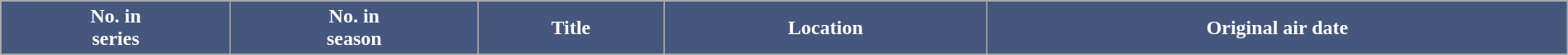<table class="wikitable plainrowheaders" style="width: 100%; margin-right: 0;">
<tr>
<th style="background:#46577d; color:#fff;">No. in<br>series</th>
<th style="background:#46577d; color:#fff;">No. in<br>season</th>
<th style="background:#46577d; color:#fff;">Title</th>
<th style="background:#46577d; color:#fff;">Location</th>
<th style="background:#46577d; color:#fff;">Original air date</th>
</tr>
<tr>
</tr>
</table>
